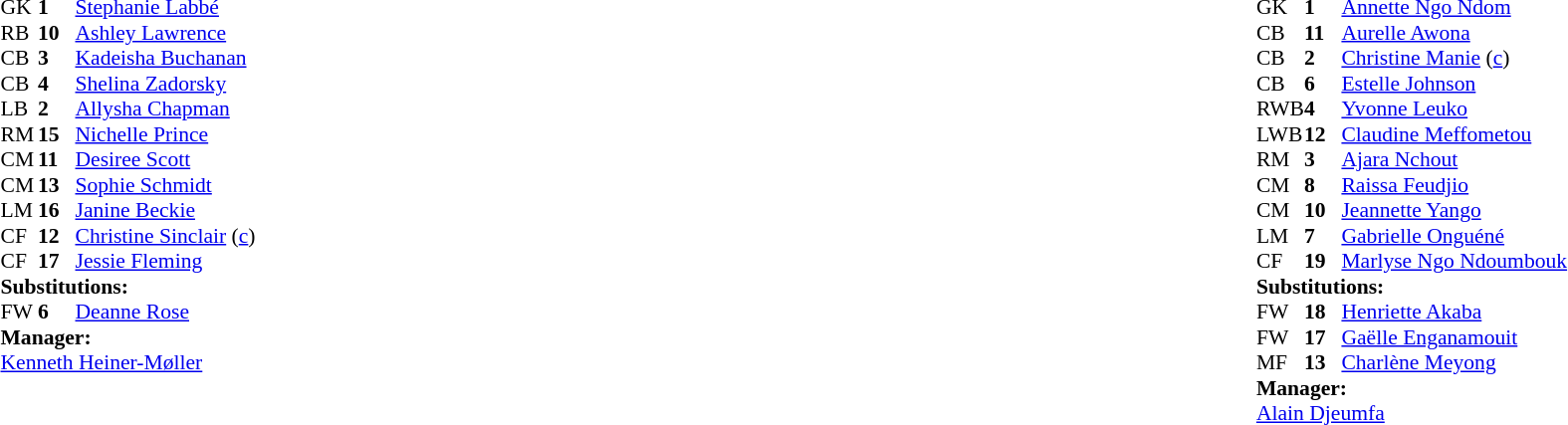<table width="100%">
<tr>
<td valign="top" width="40%"><br><table style="font-size:90%" cellspacing="0" cellpadding="0">
<tr>
<th width=25></th>
<th width=25></th>
</tr>
<tr>
<td>GK</td>
<td><strong>1</strong></td>
<td><a href='#'>Stephanie Labbé</a></td>
</tr>
<tr>
<td>RB</td>
<td><strong>10</strong></td>
<td><a href='#'>Ashley Lawrence</a></td>
</tr>
<tr>
<td>CB</td>
<td><strong>3</strong></td>
<td><a href='#'>Kadeisha Buchanan</a></td>
</tr>
<tr>
<td>CB</td>
<td><strong>4</strong></td>
<td><a href='#'>Shelina Zadorsky</a></td>
</tr>
<tr>
<td>LB</td>
<td><strong>2</strong></td>
<td><a href='#'>Allysha Chapman</a></td>
</tr>
<tr>
<td>RM</td>
<td><strong>15</strong></td>
<td><a href='#'>Nichelle Prince</a></td>
<td></td>
<td></td>
</tr>
<tr>
<td>CM</td>
<td><strong>11</strong></td>
<td><a href='#'>Desiree Scott</a></td>
</tr>
<tr>
<td>CM</td>
<td><strong>13</strong></td>
<td><a href='#'>Sophie Schmidt</a></td>
</tr>
<tr>
<td>LM</td>
<td><strong>16</strong></td>
<td><a href='#'>Janine Beckie</a></td>
</tr>
<tr>
<td>CF</td>
<td><strong>12</strong></td>
<td><a href='#'>Christine Sinclair</a> (<a href='#'>c</a>)</td>
</tr>
<tr>
<td>CF</td>
<td><strong>17</strong></td>
<td><a href='#'>Jessie Fleming</a></td>
</tr>
<tr>
<td colspan=3><strong>Substitutions:</strong></td>
</tr>
<tr>
<td>FW</td>
<td><strong>6</strong></td>
<td><a href='#'>Deanne Rose</a></td>
<td></td>
<td></td>
</tr>
<tr>
<td colspan=3><strong>Manager:</strong></td>
</tr>
<tr>
<td colspan=3> <a href='#'>Kenneth Heiner-Møller</a></td>
</tr>
</table>
</td>
<td valign="top"></td>
<td valign="top" width="50%"><br><table style="font-size:90%; margin:auto" cellspacing="0" cellpadding="0">
<tr>
<th width=25></th>
<th width=25></th>
</tr>
<tr>
<td>GK</td>
<td><strong>1</strong></td>
<td><a href='#'>Annette Ngo Ndom</a></td>
</tr>
<tr>
<td>CB</td>
<td><strong>11</strong></td>
<td><a href='#'>Aurelle Awona</a></td>
</tr>
<tr>
<td>CB</td>
<td><strong>2</strong></td>
<td><a href='#'>Christine Manie</a> (<a href='#'>c</a>)</td>
</tr>
<tr>
<td>CB</td>
<td><strong>6</strong></td>
<td><a href='#'>Estelle Johnson</a></td>
</tr>
<tr>
<td>RWB</td>
<td><strong>4</strong></td>
<td><a href='#'>Yvonne Leuko</a></td>
</tr>
<tr>
<td>LWB</td>
<td><strong>12</strong></td>
<td><a href='#'>Claudine Meffometou</a></td>
</tr>
<tr>
<td>RM</td>
<td><strong>3</strong></td>
<td><a href='#'>Ajara Nchout</a></td>
<td></td>
<td></td>
</tr>
<tr>
<td>CM</td>
<td><strong>8</strong></td>
<td><a href='#'>Raissa Feudjio</a></td>
</tr>
<tr>
<td>CM</td>
<td><strong>10</strong></td>
<td><a href='#'>Jeannette Yango</a></td>
<td></td>
<td></td>
</tr>
<tr>
<td>LM</td>
<td><strong>7</strong></td>
<td><a href='#'>Gabrielle Onguéné</a></td>
</tr>
<tr>
<td>CF</td>
<td><strong>19</strong></td>
<td><a href='#'>Marlyse Ngo Ndoumbouk</a></td>
<td></td>
<td></td>
</tr>
<tr>
<td colspan=3><strong>Substitutions:</strong></td>
</tr>
<tr>
<td>FW</td>
<td><strong>18</strong></td>
<td><a href='#'>Henriette Akaba</a></td>
<td></td>
<td></td>
</tr>
<tr>
<td>FW</td>
<td><strong>17</strong></td>
<td><a href='#'>Gaëlle Enganamouit</a></td>
<td></td>
<td></td>
</tr>
<tr>
<td>MF</td>
<td><strong>13</strong></td>
<td><a href='#'>Charlène Meyong</a></td>
<td></td>
<td></td>
</tr>
<tr>
<td colspan=3><strong>Manager:</strong></td>
</tr>
<tr>
<td colspan=3><a href='#'>Alain Djeumfa</a></td>
</tr>
</table>
</td>
</tr>
</table>
